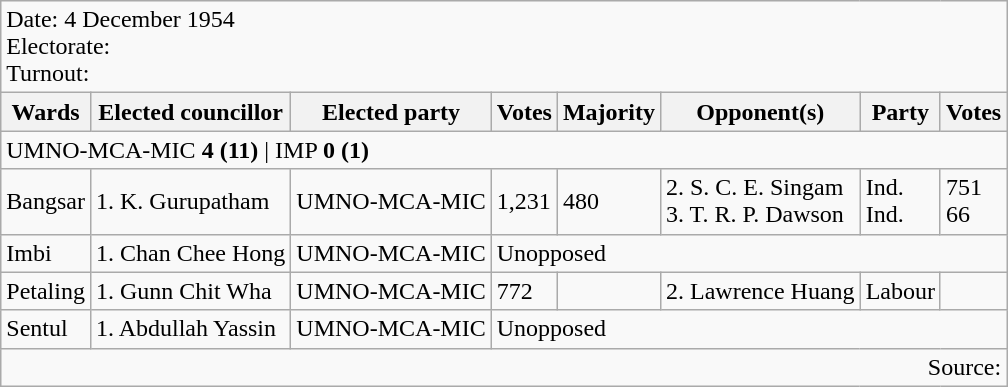<table class=wikitable>
<tr>
<td colspan=8>Date: 4 December 1954<br>Electorate: <br>Turnout:</td>
</tr>
<tr>
<th>Wards</th>
<th>Elected councillor</th>
<th>Elected party</th>
<th>Votes</th>
<th>Majority</th>
<th>Opponent(s)</th>
<th>Party</th>
<th>Votes</th>
</tr>
<tr>
<td colspan=8>UMNO-MCA-MIC <strong>4 (11)</strong> | IMP <strong>0 (1)</strong> </td>
</tr>
<tr>
<td>Bangsar</td>
<td>1. K. Gurupatham</td>
<td>UMNO-MCA-MIC</td>
<td>1,231</td>
<td>480</td>
<td>2. S. C. E. Singam<br>3. T. R. P. Dawson</td>
<td>Ind.<br>Ind.</td>
<td>751<br>66</td>
</tr>
<tr>
<td>Imbi</td>
<td>1. Chan Chee Hong</td>
<td>UMNO-MCA-MIC</td>
<td colspan=5>Unopposed</td>
</tr>
<tr>
<td>Petaling</td>
<td>1. Gunn Chit Wha</td>
<td>UMNO-MCA-MIC</td>
<td>772</td>
<td></td>
<td>2. Lawrence Huang</td>
<td>Labour</td>
<td></td>
</tr>
<tr>
<td>Sentul</td>
<td>1. Abdullah Yassin</td>
<td>UMNO-MCA-MIC</td>
<td colspan=5>Unopposed</td>
</tr>
<tr>
<td colspan=8 align=right>Source: </td>
</tr>
</table>
